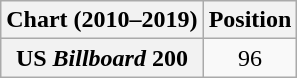<table class="wikitable plainrowheaders" style="text-align:center">
<tr>
<th scope="col">Chart (2010–2019)</th>
<th scope="col">Position</th>
</tr>
<tr>
<th scope="row">US <em>Billboard</em> 200</th>
<td>96</td>
</tr>
</table>
